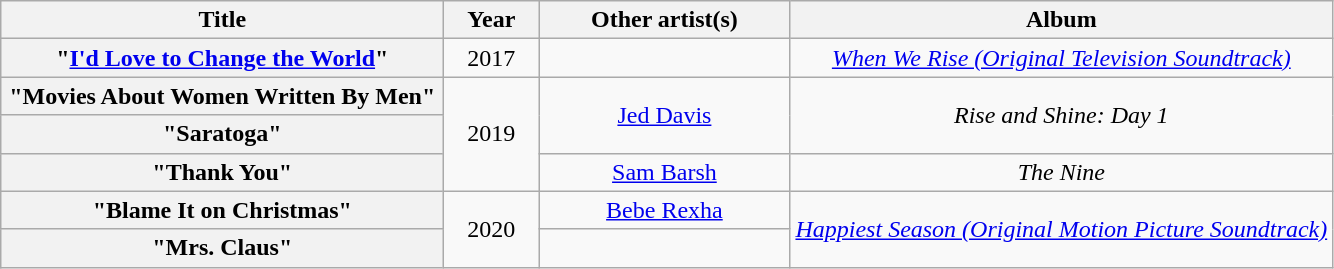<table class="wikitable plainrowheaders" style="text-align:center;">
<tr>
<th scope="col" style="width:18em;">Title</th>
<th scope="col" style="width:3.5em;">Year</th>
<th scope="col" style="width:10em;">Other artist(s)</th>
<th scope="col">Album</th>
</tr>
<tr>
<th scope="row">"<a href='#'>I'd Love to Change the World</a>"</th>
<td>2017</td>
<td></td>
<td><em><a href='#'>When We Rise (Original Television Soundtrack)</a></em></td>
</tr>
<tr>
<th scope="row">"Movies About Women Written By Men"</th>
<td rowspan="3">2019</td>
<td rowspan="2"><a href='#'>Jed Davis</a></td>
<td rowspan="2"><em>Rise and Shine: Day 1</em></td>
</tr>
<tr>
<th scope="row">"Saratoga"</th>
</tr>
<tr>
<th scope="row">"Thank You"</th>
<td><a href='#'>Sam Barsh</a></td>
<td><em>The Nine</em></td>
</tr>
<tr>
<th scope="row">"Blame It on Christmas"</th>
<td rowspan="2">2020</td>
<td><a href='#'>Bebe Rexha</a></td>
<td rowspan="2"><em><a href='#'>Happiest Season (Original Motion Picture Soundtrack)</a></em></td>
</tr>
<tr>
<th scope="row">"Mrs. Claus"</th>
<td></td>
</tr>
</table>
